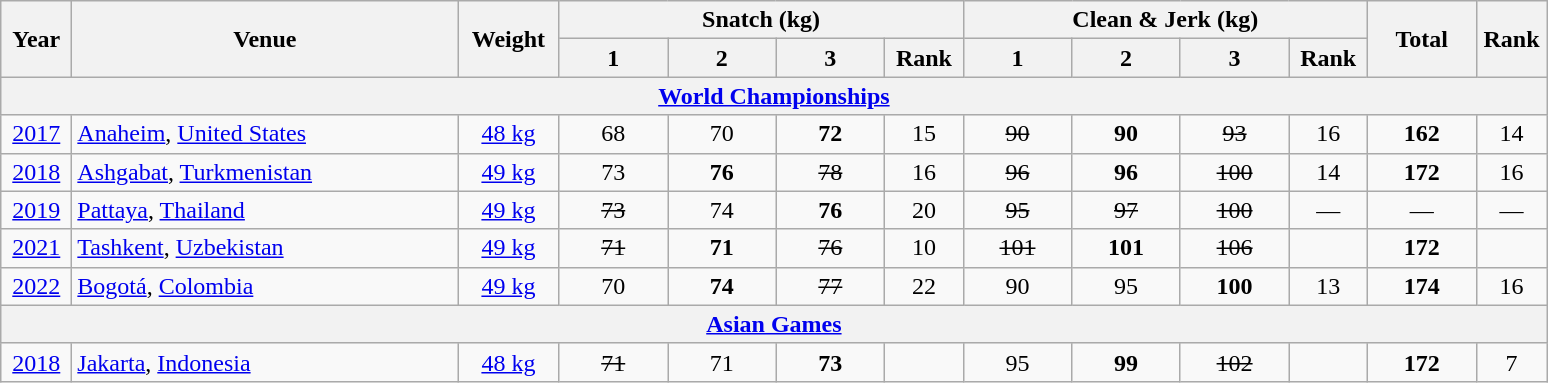<table class = "wikitable" style="text-align:center;">
<tr>
<th rowspan=2 width=40>Year</th>
<th rowspan=2 width=250>Venue</th>
<th rowspan=2 width=60>Weight</th>
<th colspan=4>Snatch (kg)</th>
<th colspan=4>Clean & Jerk (kg)</th>
<th rowspan=2 width=65>Total</th>
<th rowspan=2 width=40>Rank</th>
</tr>
<tr>
<th width=65>1</th>
<th width=65>2</th>
<th width=65>3</th>
<th width=45>Rank</th>
<th width=65>1</th>
<th width=65>2</th>
<th width=65>3</th>
<th width=45>Rank</th>
</tr>
<tr>
<th colspan=13><a href='#'>World Championships</a></th>
</tr>
<tr>
<td><a href='#'>2017</a></td>
<td align=left> <a href='#'>Anaheim</a>, <a href='#'>United States</a></td>
<td><a href='#'>48 kg</a></td>
<td>68</td>
<td>70</td>
<td><strong>72</strong></td>
<td>15</td>
<td><s>90</s></td>
<td><strong>90</strong></td>
<td><s>93</s></td>
<td>16</td>
<td><strong>162</strong></td>
<td>14</td>
</tr>
<tr>
<td><a href='#'>2018</a></td>
<td align=left> <a href='#'>Ashgabat</a>, <a href='#'>Turkmenistan</a></td>
<td><a href='#'>49 kg</a></td>
<td>73</td>
<td><strong>76</strong></td>
<td><s>78</s></td>
<td>16</td>
<td><s>96</s></td>
<td><strong>96</strong></td>
<td><s>100</s></td>
<td>14</td>
<td><strong>172</strong></td>
<td>16</td>
</tr>
<tr>
<td><a href='#'>2019</a></td>
<td align=left> <a href='#'>Pattaya</a>, <a href='#'>Thailand</a></td>
<td><a href='#'>49 kg</a></td>
<td><s>73</s></td>
<td>74</td>
<td><strong>76</strong></td>
<td>20</td>
<td><s>95</s></td>
<td><s>97</s></td>
<td><s>100</s></td>
<td>—</td>
<td>—</td>
<td>—</td>
</tr>
<tr>
<td><a href='#'>2021</a></td>
<td align=left> <a href='#'>Tashkent</a>, <a href='#'>Uzbekistan</a></td>
<td><a href='#'>49 kg</a></td>
<td><s>71</s></td>
<td><strong>71</strong></td>
<td><s>76</s></td>
<td>10</td>
<td><s>101</s></td>
<td><strong>101</strong></td>
<td><s>106</s></td>
<td></td>
<td><strong>172</strong></td>
<td></td>
</tr>
<tr>
<td><a href='#'>2022</a></td>
<td align=left> <a href='#'>Bogotá</a>, <a href='#'>Colombia</a></td>
<td><a href='#'>49 kg</a></td>
<td>70</td>
<td><strong>74</strong></td>
<td><s>77</s></td>
<td>22</td>
<td>90</td>
<td>95</td>
<td><strong>100</strong></td>
<td>13</td>
<td><strong>174</strong></td>
<td>16</td>
</tr>
<tr>
<th colspan=13><a href='#'>Asian Games</a></th>
</tr>
<tr>
<td><a href='#'>2018</a></td>
<td align=left> <a href='#'>Jakarta</a>, <a href='#'>Indonesia</a></td>
<td><a href='#'>48 kg</a></td>
<td><s>71</s></td>
<td>71</td>
<td><strong>73</strong></td>
<td></td>
<td>95</td>
<td><strong>99</strong></td>
<td><s>102</s></td>
<td></td>
<td><strong>172</strong></td>
<td>7</td>
</tr>
</table>
